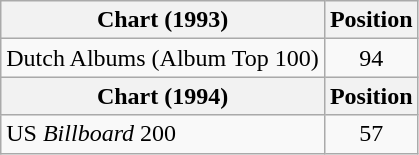<table class="wikitable">
<tr>
<th>Chart (1993)</th>
<th>Position</th>
</tr>
<tr>
<td>Dutch Albums (Album Top 100)</td>
<td style="text-align:center;">94</td>
</tr>
<tr>
<th>Chart (1994)</th>
<th>Position</th>
</tr>
<tr>
<td>US <em>Billboard</em> 200</td>
<td style="text-align:center;">57</td>
</tr>
</table>
